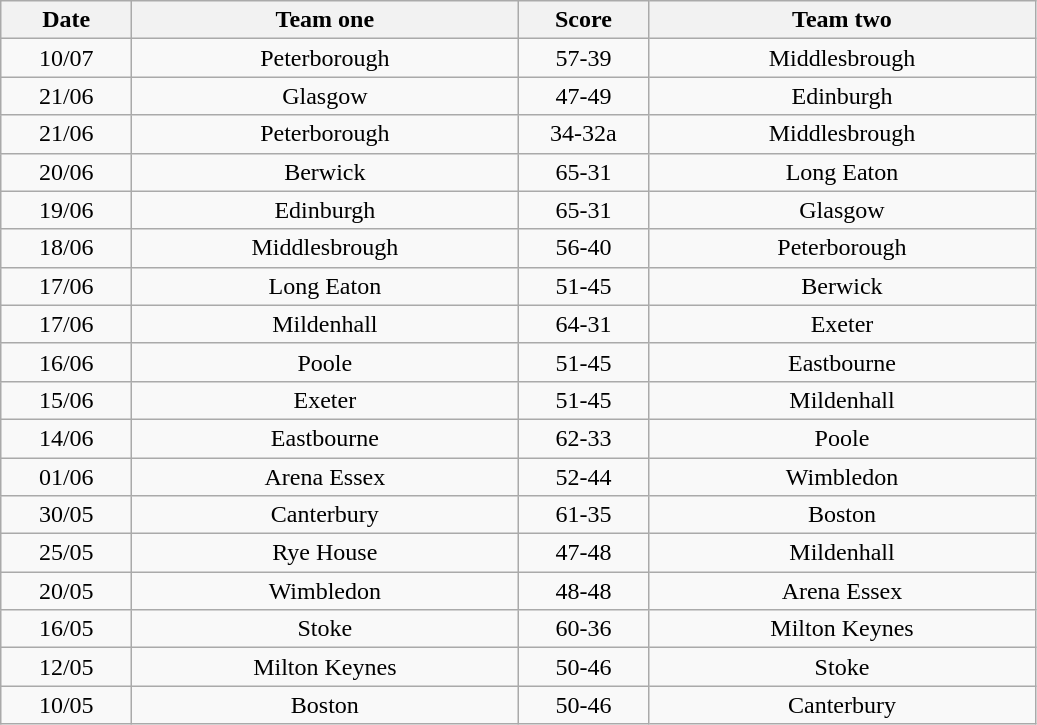<table class="wikitable" style="text-align: center">
<tr>
<th width=80>Date</th>
<th width=250>Team one</th>
<th width=80>Score</th>
<th width=250>Team two</th>
</tr>
<tr>
<td>10/07</td>
<td>Peterborough</td>
<td>57-39</td>
<td>Middlesbrough</td>
</tr>
<tr>
<td>21/06</td>
<td>Glasgow</td>
<td>47-49</td>
<td>Edinburgh</td>
</tr>
<tr>
<td>21/06</td>
<td>Peterborough</td>
<td>34-32a</td>
<td>Middlesbrough</td>
</tr>
<tr>
<td>20/06</td>
<td>Berwick</td>
<td>65-31</td>
<td>Long Eaton</td>
</tr>
<tr>
<td>19/06</td>
<td>Edinburgh</td>
<td>65-31</td>
<td>Glasgow</td>
</tr>
<tr>
<td>18/06</td>
<td>Middlesbrough</td>
<td>56-40</td>
<td>Peterborough</td>
</tr>
<tr>
<td>17/06</td>
<td>Long Eaton</td>
<td>51-45</td>
<td>Berwick</td>
</tr>
<tr>
<td>17/06</td>
<td>Mildenhall</td>
<td>64-31</td>
<td>Exeter</td>
</tr>
<tr>
<td>16/06</td>
<td>Poole</td>
<td>51-45</td>
<td>Eastbourne</td>
</tr>
<tr>
<td>15/06</td>
<td>Exeter</td>
<td>51-45</td>
<td>Mildenhall</td>
</tr>
<tr>
<td>14/06</td>
<td>Eastbourne</td>
<td>62-33</td>
<td>Poole</td>
</tr>
<tr>
<td>01/06</td>
<td>Arena Essex</td>
<td>52-44</td>
<td>Wimbledon</td>
</tr>
<tr>
<td>30/05</td>
<td>Canterbury</td>
<td>61-35</td>
<td>Boston</td>
</tr>
<tr>
<td>25/05</td>
<td>Rye House</td>
<td>47-48</td>
<td>Mildenhall</td>
</tr>
<tr>
<td>20/05</td>
<td>Wimbledon</td>
<td>48-48</td>
<td>Arena Essex</td>
</tr>
<tr>
<td>16/05</td>
<td>Stoke</td>
<td>60-36</td>
<td>Milton Keynes</td>
</tr>
<tr>
<td>12/05</td>
<td>Milton Keynes</td>
<td>50-46</td>
<td>Stoke</td>
</tr>
<tr>
<td>10/05</td>
<td>Boston</td>
<td>50-46</td>
<td>Canterbury</td>
</tr>
</table>
